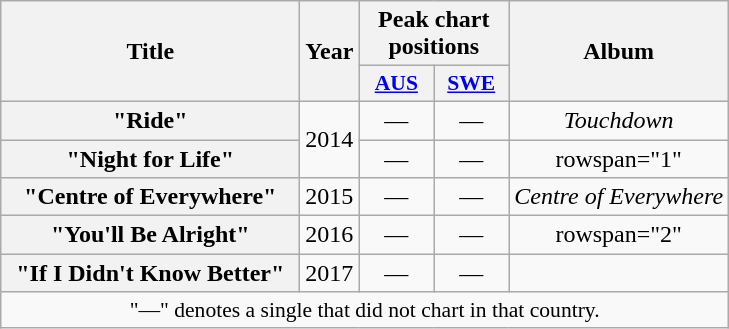<table class="wikitable plainrowheaders" style="text-align:center;">
<tr>
<th scope="col" rowspan="2" style="width:12em;">Title</th>
<th scope="col" rowspan="2" style="width:1em;">Year</th>
<th scope="col" colspan="2">Peak chart positions</th>
<th scope="col" rowspan="2">Album</th>
</tr>
<tr>
<th scope="col" style="width:3em;font-size:90%;"><a href='#'>AUS</a><br></th>
<th scope="col" style="width:3em;font-size:90%;"><a href='#'>SWE</a><br></th>
</tr>
<tr>
<th scope="row">"Ride"</th>
<td rowspan="2">2014</td>
<td>—</td>
<td>—</td>
<td><em>Touchdown</em></td>
</tr>
<tr>
<th scope="row">"Night for Life"</th>
<td>—</td>
<td>—</td>
<td>rowspan="1" </td>
</tr>
<tr>
<th scope="row">"Centre of Everywhere"</th>
<td>2015</td>
<td>—</td>
<td>—</td>
<td><em>Centre of Everywhere</em></td>
</tr>
<tr>
<th scope="row">"You'll Be Alright"</th>
<td>2016</td>
<td>—</td>
<td>—</td>
<td>rowspan="2" </td>
</tr>
<tr>
<th scope="row">"If I Didn't Know Better"</th>
<td>2017</td>
<td>—</td>
<td>—</td>
</tr>
<tr>
<td colspan="5" style="font-size:90%">"—" denotes a single that did not chart in that country.</td>
</tr>
</table>
